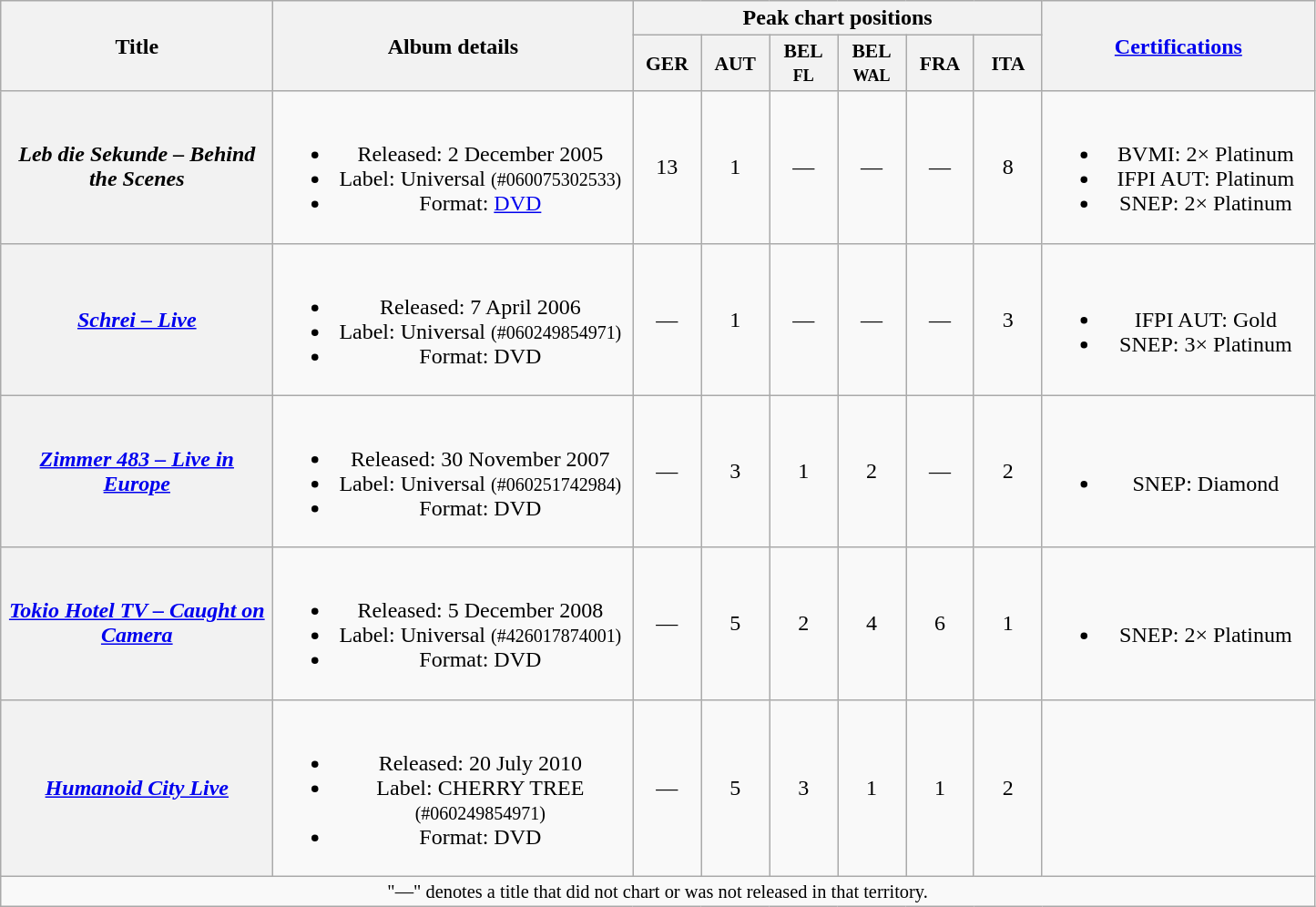<table class="wikitable plainrowheaders" style="text-align:center;">
<tr>
<th rowspan="2" style="width:12em;">Title</th>
<th rowspan="2" style="width:16em;">Album details</th>
<th colspan="6">Peak chart positions</th>
<th rowspan="2" style="width:12em;"><a href='#'>Certifications</a></th>
</tr>
<tr>
<th style="width:3em;font-size:90%;">GER<br></th>
<th style="width:3em;font-size:90%;">AUT<br></th>
<th scope="col" style="width:3em;font-size:90%;">BEL<br><small>FL</small><br></th>
<th scope="col" style="width:3em;font-size:90%;">BEL<br><small>WAL</small><br></th>
<th scope="col" style="width:3em;font-size:90%;">FRA<br></th>
<th scope="col" style="width:3em;font-size:90%;">ITA<br></th>
</tr>
<tr>
<th scope="row"><em>Leb die Sekunde – Behind the Scenes</em></th>
<td><br><ul><li>Released: 2 December 2005</li><li>Label: Universal <small>(#060075302533)</small></li><li>Format: <a href='#'>DVD</a></li></ul></td>
<td>13</td>
<td>1</td>
<td>—</td>
<td>—</td>
<td>—</td>
<td>8</td>
<td><br><ul><li>BVMI: 2× Platinum</li><li>IFPI AUT: Platinum</li><li>SNEP: 2× Platinum</li></ul></td>
</tr>
<tr>
<th scope="row"><em><a href='#'>Schrei – Live</a></em></th>
<td><br><ul><li>Released: 7 April 2006</li><li>Label: Universal <small>(#060249854971)</small></li><li>Format: DVD</li></ul></td>
<td>—</td>
<td>1</td>
<td>—</td>
<td>—</td>
<td>—</td>
<td>3</td>
<td><br><ul><li>IFPI AUT: Gold</li><li>SNEP: 3× Platinum</li></ul></td>
</tr>
<tr>
<th scope="row"><em><a href='#'>Zimmer 483 – Live in Europe</a></em></th>
<td><br><ul><li>Released: 30 November 2007</li><li>Label: Universal <small>(#060251742984)</small></li><li>Format: DVD</li></ul></td>
<td>—</td>
<td>3</td>
<td>1</td>
<td>2</td>
<td>—</td>
<td>2</td>
<td><br><ul><li>SNEP: Diamond</li></ul></td>
</tr>
<tr>
<th scope="row"><em><a href='#'>Tokio Hotel TV – Caught on Camera</a></em></th>
<td><br><ul><li>Released: 5 December 2008</li><li>Label: Universal <small>(#426017874001)</small></li><li>Format: DVD</li></ul></td>
<td>—</td>
<td>5</td>
<td>2</td>
<td>4</td>
<td>6</td>
<td>1</td>
<td><br><ul><li>SNEP: 2× Platinum</li></ul></td>
</tr>
<tr>
<th scope="row"><em><a href='#'>Humanoid City Live</a></em></th>
<td><br><ul><li>Released: 20 July 2010</li><li>Label: CHERRY TREE <small>(#060249854971)</small></li><li>Format: DVD</li></ul></td>
<td>—</td>
<td>5</td>
<td>3</td>
<td>1</td>
<td>1</td>
<td>2</td>
<td></td>
</tr>
<tr>
<td align="center" colspan="16" style="font-size: 85%">"—" denotes a title that did not chart or was not released in that territory.</td>
</tr>
</table>
